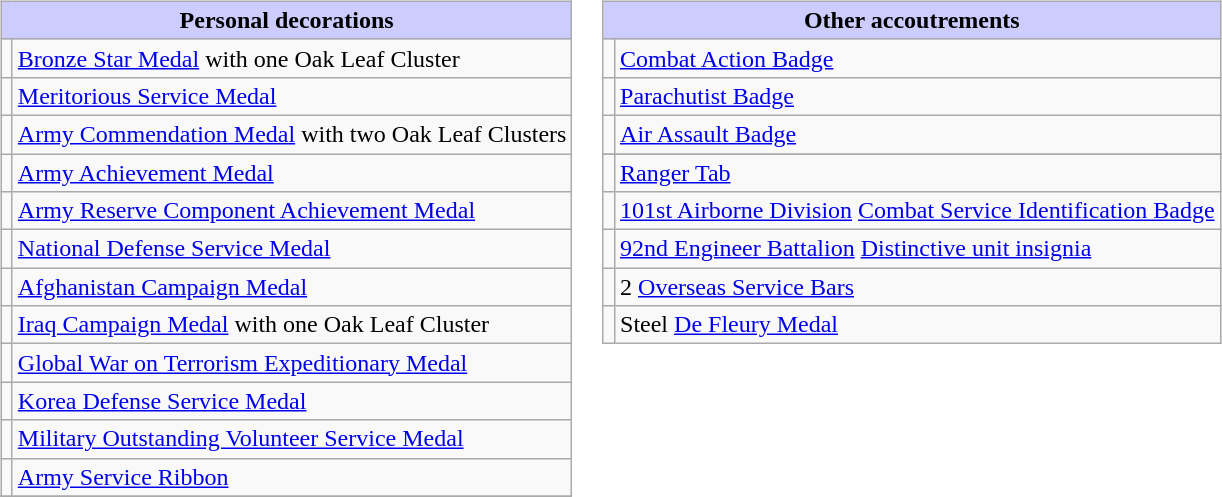<table style="width=100%;">
<tr>
<td valign="top"><br><table class="wikitable">
<tr style="background:#ccf; text-align:center;">
<td colspan=2><strong>Personal decorations</strong></td>
</tr>
<tr>
<td></td>
<td><a href='#'>Bronze Star Medal</a> with one Oak Leaf Cluster</td>
</tr>
<tr>
<td></td>
<td><a href='#'>Meritorious Service Medal</a></td>
</tr>
<tr>
<td></td>
<td><a href='#'>Army Commendation Medal</a> with two Oak Leaf Clusters</td>
</tr>
<tr>
<td></td>
<td><a href='#'>Army Achievement Medal</a></td>
</tr>
<tr>
<td></td>
<td><a href='#'>Army Reserve Component Achievement Medal</a></td>
</tr>
<tr>
<td></td>
<td><a href='#'>National Defense Service Medal</a></td>
</tr>
<tr>
<td></td>
<td><a href='#'>Afghanistan Campaign Medal</a></td>
</tr>
<tr>
<td></td>
<td><a href='#'>Iraq Campaign Medal</a> with one Oak Leaf Cluster</td>
</tr>
<tr>
<td></td>
<td><a href='#'>Global War on Terrorism Expeditionary Medal</a></td>
</tr>
<tr>
<td></td>
<td><a href='#'>Korea Defense Service Medal</a></td>
</tr>
<tr>
<td></td>
<td><a href='#'>Military Outstanding Volunteer Service Medal</a></td>
</tr>
<tr>
<td></td>
<td><a href='#'>Army Service Ribbon</a></td>
</tr>
<tr>
</tr>
</table>
</td>
<td valign="top"><br><table class="wikitable">
<tr style="background:#ccf; text-align:center;">
<td colspan=2><strong>Other accoutrements</strong></td>
</tr>
<tr>
<td></td>
<td><a href='#'>Combat Action Badge</a></td>
</tr>
<tr>
<td></td>
<td><a href='#'>Parachutist Badge</a></td>
</tr>
<tr>
<td></td>
<td><a href='#'>Air Assault Badge</a></td>
</tr>
<tr>
</tr>
<tr>
<td></td>
<td><a href='#'>Ranger Tab</a></td>
</tr>
<tr>
<td></td>
<td><a href='#'>101st Airborne Division</a> <a href='#'>Combat Service Identification Badge</a></td>
</tr>
<tr>
<td></td>
<td><a href='#'>92nd Engineer Battalion</a> <a href='#'>Distinctive unit insignia</a></td>
</tr>
<tr>
<td></td>
<td>2 <a href='#'>Overseas Service Bars</a></td>
</tr>
<tr>
<td></td>
<td>Steel <a href='#'>De Fleury Medal</a></td>
</tr>
</table>
</td>
</tr>
</table>
